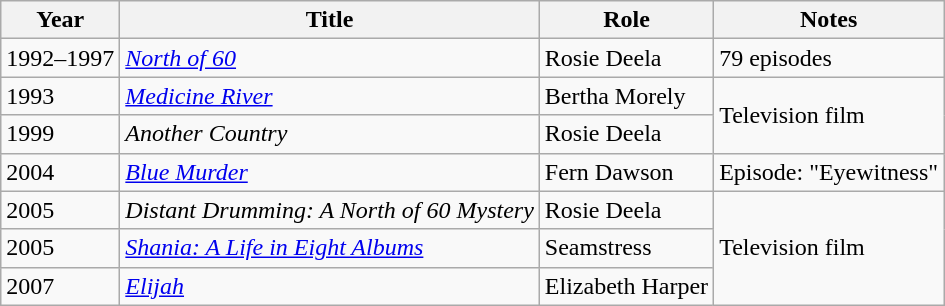<table class="wikitable sortable">
<tr>
<th>Year</th>
<th>Title</th>
<th>Role</th>
<th>Notes</th>
</tr>
<tr>
<td>1992–1997</td>
<td><em><a href='#'>North of 60</a></em></td>
<td>Rosie Deela</td>
<td>79 episodes</td>
</tr>
<tr>
<td>1993</td>
<td><em><a href='#'>Medicine River</a></em></td>
<td>Bertha Morely</td>
<td rowspan="2">Television film</td>
</tr>
<tr>
<td>1999</td>
<td><em>Another Country</em></td>
<td>Rosie Deela</td>
</tr>
<tr>
<td>2004</td>
<td><a href='#'><em>Blue Murder</em></a></td>
<td>Fern Dawson</td>
<td>Episode: "Eyewitness"</td>
</tr>
<tr>
<td>2005</td>
<td><em>Distant Drumming: A North of 60 Mystery</em></td>
<td>Rosie Deela</td>
<td rowspan="3">Television film</td>
</tr>
<tr>
<td>2005</td>
<td><em><a href='#'>Shania: A Life in Eight Albums</a></em></td>
<td>Seamstress</td>
</tr>
<tr>
<td>2007</td>
<td><em><a href='#'>Elijah</a></em></td>
<td>Elizabeth Harper</td>
</tr>
</table>
